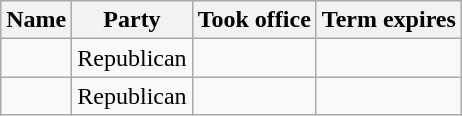<table class="wikitable sortable" style="text-align:center">
<tr>
<th>Name</th>
<th>Party</th>
<th>Took office</th>
<th>Term expires</th>
</tr>
<tr>
<td> </td>
<td>Republican</td>
<td></td>
<td><br></td>
</tr>
<tr>
<td></td>
<td>Republican</td>
<td></td>
<td></td>
</tr>
</table>
